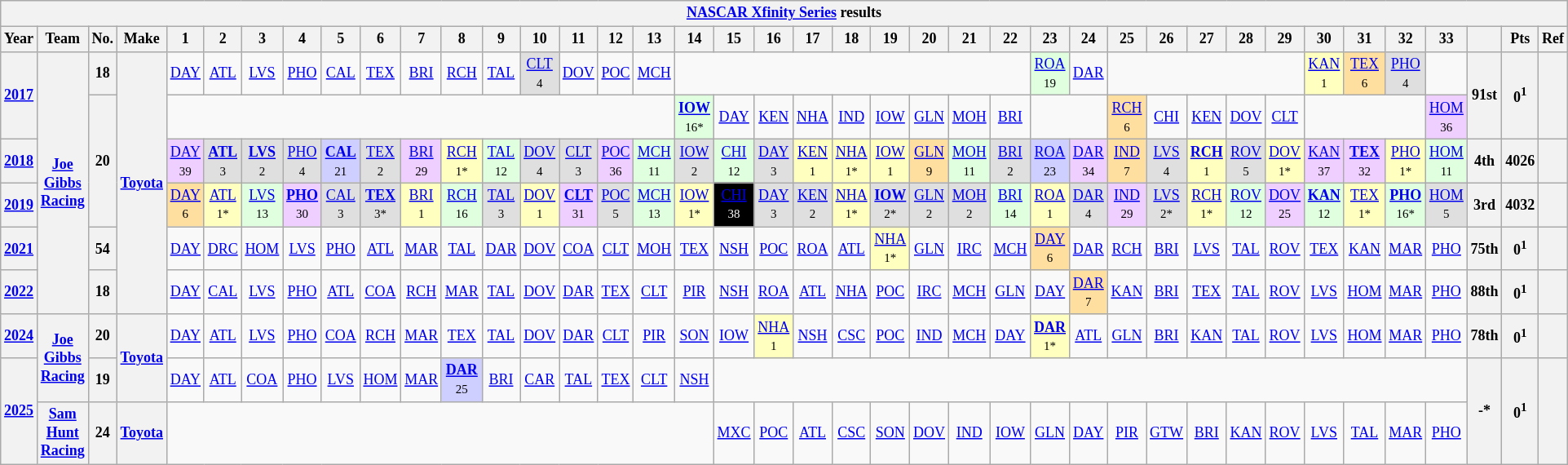<table class="wikitable" style="text-align:center; font-size:75%">
<tr>
<th colspan=40><a href='#'>NASCAR Xfinity Series</a> results</th>
</tr>
<tr>
<th>Year</th>
<th>Team</th>
<th>No.</th>
<th>Make</th>
<th>1</th>
<th>2</th>
<th>3</th>
<th>4</th>
<th>5</th>
<th>6</th>
<th>7</th>
<th>8</th>
<th>9</th>
<th>10</th>
<th>11</th>
<th>12</th>
<th>13</th>
<th>14</th>
<th>15</th>
<th>16</th>
<th>17</th>
<th>18</th>
<th>19</th>
<th>20</th>
<th>21</th>
<th>22</th>
<th>23</th>
<th>24</th>
<th>25</th>
<th>26</th>
<th>27</th>
<th>28</th>
<th>29</th>
<th>30</th>
<th>31</th>
<th>32</th>
<th>33</th>
<th></th>
<th>Pts</th>
<th>Ref</th>
</tr>
<tr>
<th rowspan=2><a href='#'>2017</a></th>
<th rowspan=6><a href='#'>Joe Gibbs Racing</a></th>
<th>18</th>
<th rowspan=6><a href='#'>Toyota</a></th>
<td><a href='#'>DAY</a></td>
<td><a href='#'>ATL</a></td>
<td><a href='#'>LVS</a></td>
<td><a href='#'>PHO</a></td>
<td><a href='#'>CAL</a></td>
<td><a href='#'>TEX</a></td>
<td><a href='#'>BRI</a></td>
<td><a href='#'>RCH</a></td>
<td><a href='#'>TAL</a></td>
<td style="background:#DFDFDF;"><a href='#'>CLT</a><br><small>4</small></td>
<td><a href='#'>DOV</a></td>
<td><a href='#'>POC</a></td>
<td><a href='#'>MCH</a></td>
<td colspan=9></td>
<td style="background:#DFFFDF;"><a href='#'>ROA</a><br><small>19</small></td>
<td><a href='#'>DAR</a></td>
<td colspan=5></td>
<td style="background:#FFFFBF;"><a href='#'>KAN</a><br><small>1</small></td>
<td style="background:#FFDF9F;"><a href='#'>TEX</a><br><small>6</small></td>
<td style="background:#DFDFDF;"><a href='#'>PHO</a><br><small>4</small></td>
<td></td>
<th rowspan=2>91st</th>
<th rowspan=2>0<sup>1</sup></th>
<th rowspan=2></th>
</tr>
<tr>
<th rowspan=3>20</th>
<td colspan=13></td>
<td style="background:#DFFFDF;"><strong><a href='#'>IOW</a></strong><br><small>16*</small></td>
<td><a href='#'>DAY</a></td>
<td><a href='#'>KEN</a></td>
<td><a href='#'>NHA</a></td>
<td><a href='#'>IND</a></td>
<td><a href='#'>IOW</a></td>
<td><a href='#'>GLN</a></td>
<td><a href='#'>MOH</a></td>
<td><a href='#'>BRI</a></td>
<td colspan=2></td>
<td style="background:#FFDF9F;"><a href='#'>RCH</a><br><small>6</small></td>
<td><a href='#'>CHI</a></td>
<td><a href='#'>KEN</a></td>
<td><a href='#'>DOV</a></td>
<td><a href='#'>CLT</a></td>
<td colspan=3></td>
<td style="background:#EFCFFF;"><a href='#'>HOM</a><br><small>36</small></td>
</tr>
<tr>
<th><a href='#'>2018</a></th>
<td style="background:#EFCFFF;"><a href='#'>DAY</a><br><small>39</small></td>
<td style="background:#DFDFDF;"><strong><a href='#'>ATL</a></strong><br><small>3</small></td>
<td style="background:#DFDFDF;"><strong><a href='#'>LVS</a></strong><br><small>2</small></td>
<td style="background:#DFDFDF;"><a href='#'>PHO</a><br><small>4</small></td>
<td style="background:#CFCFFF;"><strong><a href='#'>CAL</a></strong><br><small>21</small></td>
<td style="background:#DFDFDF;"><a href='#'>TEX</a><br><small>2</small></td>
<td style="background:#EFCFFF;"><a href='#'>BRI</a><br><small>29</small></td>
<td style="background:#FFFFBF;"><a href='#'>RCH</a><br><small>1*</small></td>
<td style="background:#DFFFDF;"><a href='#'>TAL</a><br><small>12</small></td>
<td style="background:#DFDFDF;"><a href='#'>DOV</a><br><small>4</small></td>
<td style="background:#DFDFDF;"><a href='#'>CLT</a><br><small>3</small></td>
<td style="background:#EFCFFF;"><a href='#'>POC</a><br><small>36</small></td>
<td style="background:#DFFFDF;"><a href='#'>MCH</a><br><small>11</small></td>
<td style="background:#DFDFDF;"><a href='#'>IOW</a><br><small>2</small></td>
<td style="background:#DFFFDF;"><a href='#'>CHI</a><br><small>12</small></td>
<td style="background:#DFDFDF;"><a href='#'>DAY</a><br><small>3</small></td>
<td style="background:#FFFFBF;"><a href='#'>KEN</a><br><small>1</small></td>
<td style="background:#FFFFBF;"><a href='#'>NHA</a><br><small>1*</small></td>
<td style="background:#FFFFBF;"><a href='#'>IOW</a><br><small>1</small></td>
<td style="background:#FFDF9F;"><a href='#'>GLN</a><br><small>9</small></td>
<td style="background:#DFFFDF;"><a href='#'>MOH</a><br><small>11</small></td>
<td style="background:#DFDFDF;"><a href='#'>BRI</a><br><small>2</small></td>
<td style="background:#CFCFFF;"><a href='#'>ROA</a><br><small>23</small></td>
<td style="background:#EFCFFF;"><a href='#'>DAR</a><br><small>34</small></td>
<td style="background:#FFDF9F;"><a href='#'>IND</a><br><small>7</small></td>
<td style="background:#DFDFDF;"><a href='#'>LVS</a><br><small>4</small></td>
<td style="background:#FFFFBF;"><strong><a href='#'>RCH</a></strong><br><small>1</small></td>
<td style="background:#DFDFDF;"><a href='#'>ROV</a><br><small>5</small></td>
<td style="background:#FFFFBF;"><a href='#'>DOV</a><br><small>1*</small></td>
<td style="background:#EFCFFF;"><a href='#'>KAN</a><br><small>37</small></td>
<td style="background:#EFCFFF;"><strong><a href='#'>TEX</a></strong><br><small>32</small></td>
<td style="background:#FFFFBF;"><a href='#'>PHO</a><br><small>1*</small></td>
<td style="background:#DFFFDF;"><a href='#'>HOM</a><br><small>11</small></td>
<th>4th</th>
<th>4026</th>
<th></th>
</tr>
<tr>
<th><a href='#'>2019</a></th>
<td style="background:#FFDF9F;"><a href='#'>DAY</a><br><small>6</small></td>
<td style="background:#FFFFBF;"><a href='#'>ATL</a><br><small>1*</small></td>
<td style="background:#DFFFDF;"><a href='#'>LVS</a><br><small>13</small></td>
<td style="background:#EFCFFF;"><strong><a href='#'>PHO</a></strong><br><small>30</small></td>
<td style="background:#DFDFDF;"><a href='#'>CAL</a><br><small>3</small></td>
<td style="background:#DFDFDF;"><strong><a href='#'>TEX</a></strong><br><small>3*</small></td>
<td style="background:#FFFFBF;"><a href='#'>BRI</a><br><small>1</small></td>
<td style="background:#DFFFDF;"><a href='#'>RCH</a><br><small>16</small></td>
<td style="background:#DFDFDF;"><a href='#'>TAL</a><br><small>3</small></td>
<td style="background:#FFFFBF;"><a href='#'>DOV</a><br><small>1</small></td>
<td style="background:#EFCFFF;"><strong><a href='#'>CLT</a></strong><br><small>31</small></td>
<td style="background:#DFDFDF;"><a href='#'>POC</a><br><small>5</small></td>
<td style="background:#DFFFDF;"><a href='#'>MCH</a><br><small>13</small></td>
<td style="background:#FFFFBF;"><a href='#'>IOW</a><br><small>1*</small></td>
<td style="background-color:#000000;color:white;"><a href='#'><span>CHI</span></a><br><small>38</small></td>
<td style="background:#DFDFDF;"><a href='#'>DAY</a><br><small>3</small></td>
<td style="background:#DFDFDF;"><a href='#'>KEN</a><br><small>2</small></td>
<td style="background:#FFFFBF;"><a href='#'>NHA</a><br><small>1*</small></td>
<td style="background:#DFDFDF;"><strong><a href='#'>IOW</a></strong><br><small>2*</small></td>
<td style="background:#DFDFDF;"><a href='#'>GLN</a><br><small>2</small></td>
<td style="background:#DFDFDF;"><a href='#'>MOH</a><br><small>2</small></td>
<td style="background:#DFFFDF;"><a href='#'>BRI</a><br><small>14</small></td>
<td style="background:#FFFFBF;"><a href='#'>ROA</a><br><small>1</small></td>
<td style="background:#DFDFDF;"><a href='#'>DAR</a><br><small>4</small></td>
<td style="background:#EFCFFF;"><a href='#'>IND</a><br><small>29</small></td>
<td style="background:#DFDFDF;"><a href='#'>LVS</a><br><small>2*</small></td>
<td style="background:#FFFFBF;"><a href='#'>RCH</a><br><small>1*</small></td>
<td style="background:#DFFFDF;"><a href='#'>ROV</a><br><small>12</small></td>
<td style="background:#EFCFFF;"><a href='#'>DOV</a><br><small>25</small></td>
<td style="background:#DFFFDF;"><strong><a href='#'>KAN</a></strong><br><small>12</small></td>
<td style="background:#FFFFBF;"><a href='#'>TEX</a><br><small>1*</small></td>
<td style="background:#DFFFDF;"><strong><a href='#'>PHO</a></strong><br><small>16*</small></td>
<td style="background:#DFDFDF;"><a href='#'>HOM</a><br><small>5</small></td>
<th>3rd</th>
<th>4032</th>
<th></th>
</tr>
<tr>
<th><a href='#'>2021</a></th>
<th>54</th>
<td><a href='#'>DAY</a></td>
<td><a href='#'>DRC</a></td>
<td><a href='#'>HOM</a></td>
<td><a href='#'>LVS</a></td>
<td><a href='#'>PHO</a></td>
<td><a href='#'>ATL</a></td>
<td><a href='#'>MAR</a></td>
<td><a href='#'>TAL</a></td>
<td><a href='#'>DAR</a></td>
<td><a href='#'>DOV</a></td>
<td><a href='#'>COA</a></td>
<td><a href='#'>CLT</a></td>
<td><a href='#'>MOH</a></td>
<td><a href='#'>TEX</a></td>
<td><a href='#'>NSH</a></td>
<td><a href='#'>POC</a></td>
<td><a href='#'>ROA</a></td>
<td><a href='#'>ATL</a></td>
<td style="background:#FFFFBF;"><a href='#'>NHA</a><br><small>1*</small></td>
<td><a href='#'>GLN</a></td>
<td><a href='#'>IRC</a></td>
<td><a href='#'>MCH</a></td>
<td style="background:#FFDF9F;"><a href='#'>DAY</a><br><small>6</small></td>
<td><a href='#'>DAR</a></td>
<td><a href='#'>RCH</a></td>
<td><a href='#'>BRI</a></td>
<td><a href='#'>LVS</a></td>
<td><a href='#'>TAL</a></td>
<td><a href='#'>ROV</a></td>
<td><a href='#'>TEX</a></td>
<td><a href='#'>KAN</a></td>
<td><a href='#'>MAR</a></td>
<td><a href='#'>PHO</a></td>
<th>75th</th>
<th>0<sup>1</sup></th>
<th></th>
</tr>
<tr>
<th><a href='#'>2022</a></th>
<th>18</th>
<td><a href='#'>DAY</a></td>
<td><a href='#'>CAL</a></td>
<td><a href='#'>LVS</a></td>
<td><a href='#'>PHO</a></td>
<td><a href='#'>ATL</a></td>
<td><a href='#'>COA</a></td>
<td><a href='#'>RCH</a></td>
<td><a href='#'>MAR</a></td>
<td><a href='#'>TAL</a></td>
<td><a href='#'>DOV</a></td>
<td><a href='#'>DAR</a></td>
<td><a href='#'>TEX</a></td>
<td><a href='#'>CLT</a></td>
<td><a href='#'>PIR</a></td>
<td><a href='#'>NSH</a></td>
<td><a href='#'>ROA</a></td>
<td><a href='#'>ATL</a></td>
<td><a href='#'>NHA</a></td>
<td><a href='#'>POC</a></td>
<td><a href='#'>IRC</a></td>
<td><a href='#'>MCH</a></td>
<td><a href='#'>GLN</a></td>
<td><a href='#'>DAY</a></td>
<td style="background:#FFDF9F;"><a href='#'>DAR</a><br><small>7</small></td>
<td><a href='#'>KAN</a></td>
<td><a href='#'>BRI</a></td>
<td><a href='#'>TEX</a></td>
<td><a href='#'>TAL</a></td>
<td><a href='#'>ROV</a></td>
<td><a href='#'>LVS</a></td>
<td><a href='#'>HOM</a></td>
<td><a href='#'>MAR</a></td>
<td><a href='#'>PHO</a></td>
<th>88th</th>
<th>0<sup>1</sup></th>
<th></th>
</tr>
<tr>
<th><a href='#'>2024</a></th>
<th rowspan=2><a href='#'>Joe Gibbs Racing</a></th>
<th>20</th>
<th rowspan=2><a href='#'>Toyota</a></th>
<td><a href='#'>DAY</a></td>
<td><a href='#'>ATL</a></td>
<td><a href='#'>LVS</a></td>
<td><a href='#'>PHO</a></td>
<td><a href='#'>COA</a></td>
<td><a href='#'>RCH</a></td>
<td><a href='#'>MAR</a></td>
<td><a href='#'>TEX</a></td>
<td><a href='#'>TAL</a></td>
<td><a href='#'>DOV</a></td>
<td><a href='#'>DAR</a></td>
<td><a href='#'>CLT</a></td>
<td><a href='#'>PIR</a></td>
<td><a href='#'>SON</a></td>
<td><a href='#'>IOW</a></td>
<td style="background:#FFFFBF;"><a href='#'>NHA</a><br><small>1</small></td>
<td><a href='#'>NSH</a></td>
<td><a href='#'>CSC</a></td>
<td><a href='#'>POC</a></td>
<td><a href='#'>IND</a></td>
<td><a href='#'>MCH</a></td>
<td><a href='#'>DAY</a></td>
<td style="background:#FFFFBF;"><strong><a href='#'>DAR</a></strong><br><small>1*</small></td>
<td><a href='#'>ATL</a></td>
<td><a href='#'>GLN</a></td>
<td><a href='#'>BRI</a></td>
<td><a href='#'>KAN</a></td>
<td><a href='#'>TAL</a></td>
<td><a href='#'>ROV</a></td>
<td><a href='#'>LVS</a></td>
<td><a href='#'>HOM</a></td>
<td><a href='#'>MAR</a></td>
<td><a href='#'>PHO</a></td>
<th>78th</th>
<th>0<sup>1</sup></th>
<th></th>
</tr>
<tr>
<th rowspan="2"><a href='#'>2025</a></th>
<th>19</th>
<td><a href='#'>DAY</a></td>
<td><a href='#'>ATL</a></td>
<td><a href='#'>COA</a></td>
<td><a href='#'>PHO</a></td>
<td><a href='#'>LVS</a></td>
<td><a href='#'>HOM</a></td>
<td><a href='#'>MAR</a></td>
<td style="background:#CFCFFF;"><strong><a href='#'>DAR</a></strong><br><small>25</small></td>
<td><a href='#'>BRI</a></td>
<td><a href='#'>CAR</a></td>
<td><a href='#'>TAL</a></td>
<td><a href='#'>TEX</a></td>
<td><a href='#'>CLT</a></td>
<td><a href='#'>NSH</a></td>
<td colspan="19"></td>
<th rowspan="2">-*</th>
<th rowspan="2">0<sup>1</sup></th>
<th rowspan="2"></th>
</tr>
<tr>
<th><a href='#'>Sam Hunt Racing</a></th>
<th>24</th>
<th><a href='#'>Toyota</a></th>
<td colspan="14"></td>
<td><a href='#'>MXC</a></td>
<td><a href='#'>POC</a></td>
<td><a href='#'>ATL</a></td>
<td><a href='#'>CSC</a></td>
<td><a href='#'>SON</a></td>
<td><a href='#'>DOV</a></td>
<td><a href='#'>IND</a></td>
<td><a href='#'>IOW</a></td>
<td><a href='#'>GLN</a></td>
<td><a href='#'>DAY</a></td>
<td><a href='#'>PIR</a></td>
<td><a href='#'>GTW</a></td>
<td><a href='#'>BRI</a></td>
<td><a href='#'>KAN</a></td>
<td><a href='#'>ROV</a></td>
<td><a href='#'>LVS</a></td>
<td><a href='#'>TAL</a></td>
<td><a href='#'>MAR</a></td>
<td><a href='#'>PHO</a></td>
</tr>
</table>
